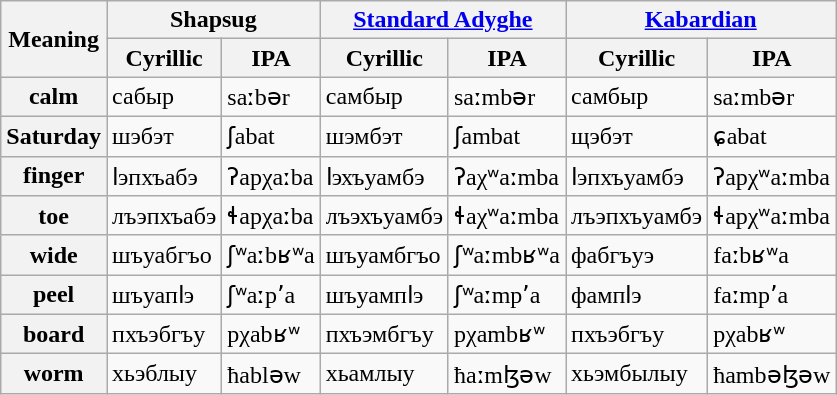<table class="wikitable">
<tr>
<th rowspan="2">Meaning</th>
<th colspan="2">Shapsug</th>
<th colspan="2"><a href='#'>Standard Adyghe</a></th>
<th colspan="2"><a href='#'>Kabardian</a></th>
</tr>
<tr>
<th>Cyrillic</th>
<th>IPA</th>
<th>Cyrillic</th>
<th>IPA</th>
<th>Cyrillic</th>
<th>IPA</th>
</tr>
<tr>
<th>calm</th>
<td>сабыр</td>
<td>saːbər</td>
<td>самбыр</td>
<td>saːmbər</td>
<td>самбыр</td>
<td>saːmbər</td>
</tr>
<tr>
<th>Saturday</th>
<td>шэбэт</td>
<td>ʃabat</td>
<td>шэмбэт</td>
<td>ʃambat</td>
<td>щэбэт</td>
<td>ɕabat</td>
</tr>
<tr>
<th>finger</th>
<td>ӏэпхъабэ</td>
<td>ʔapχaːba</td>
<td>ӏэхъуамбэ</td>
<td>ʔaχʷaːmba</td>
<td>ӏэпхъуамбэ</td>
<td>ʔapχʷaːmba</td>
</tr>
<tr>
<th>toe</th>
<td>лъэпхъабэ</td>
<td>ɬapχaːba</td>
<td>лъэхъуамбэ</td>
<td>ɬaχʷaːmba</td>
<td>лъэпхъуамбэ</td>
<td>ɬapχʷaːmba</td>
</tr>
<tr>
<th>wide</th>
<td>шъуабгъо</td>
<td>ʃʷaːbʁʷa</td>
<td>шъуамбгъо</td>
<td>ʃʷaːmbʁʷa</td>
<td>фабгъуэ</td>
<td>faːbʁʷa</td>
</tr>
<tr>
<th>peel</th>
<td>шъуапӏэ</td>
<td>ʃʷaːpʼa</td>
<td>шъуампӏэ</td>
<td>ʃʷaːmpʼa</td>
<td>фампӏэ</td>
<td>faːmpʼa</td>
</tr>
<tr>
<th>board</th>
<td>пхъэбгъу</td>
<td>pχabʁʷ</td>
<td>пхъэмбгъу</td>
<td>pχambʁʷ</td>
<td>пхъэбгъу</td>
<td>pχabʁʷ</td>
</tr>
<tr>
<th>worm</th>
<td>хьэблыу</td>
<td>ħabləw</td>
<td>хьамлыу</td>
<td>ħaːmɮəw</td>
<td>хьэмбылыу</td>
<td>ħambəɮəw</td>
</tr>
</table>
